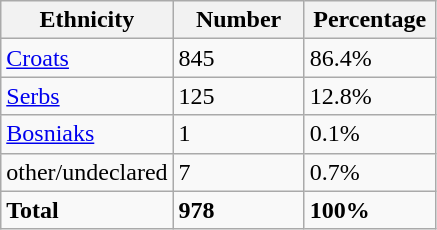<table class="wikitable">
<tr>
<th width="100px">Ethnicity</th>
<th width="80px">Number</th>
<th width="80px">Percentage</th>
</tr>
<tr>
<td><a href='#'>Croats</a></td>
<td>845</td>
<td>86.4%</td>
</tr>
<tr>
<td><a href='#'>Serbs</a></td>
<td>125</td>
<td>12.8%</td>
</tr>
<tr>
<td><a href='#'>Bosniaks</a></td>
<td>1</td>
<td>0.1%</td>
</tr>
<tr>
<td>other/undeclared</td>
<td>7</td>
<td>0.7%</td>
</tr>
<tr>
<td><strong>Total</strong></td>
<td><strong>978</strong></td>
<td><strong>100%</strong></td>
</tr>
</table>
